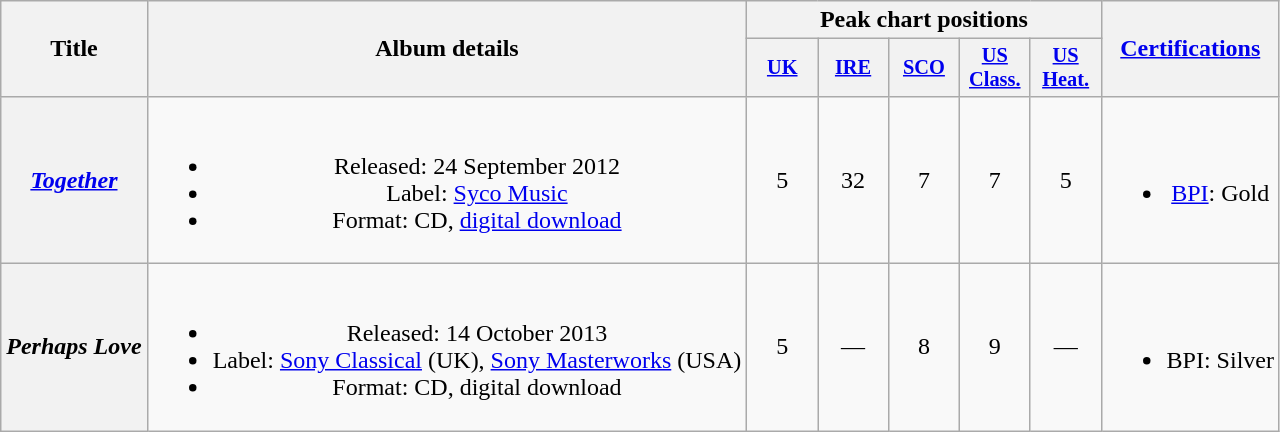<table class="wikitable plainrowheaders" style="text-align:center;">
<tr>
<th scope="col" rowspan="2">Title</th>
<th scope="col" rowspan="2">Album details</th>
<th scope="col" colspan="5">Peak chart positions</th>
<th scope="col" rowspan="2"><a href='#'>Certifications</a></th>
</tr>
<tr>
<th scope="col" style="width:3em;font-size:85%;"><a href='#'>UK</a><br></th>
<th scope="col" style="width:3em;font-size:85%;"><a href='#'>IRE</a><br></th>
<th scope="col" style="width:3em;font-size:85%;"><a href='#'>SCO</a></th>
<th scope="col" style="width:3em;font-size:85%;"><a href='#'>US<br>Class.</a><br></th>
<th scope="col" style="width:3em;font-size:85%;"><a href='#'>US<br>Heat.</a><br></th>
</tr>
<tr>
<th scope="row"><em><a href='#'>Together</a></em></th>
<td><br><ul><li>Released: 24 September 2012</li><li>Label: <a href='#'>Syco Music</a></li><li>Format: CD, <a href='#'>digital download</a></li></ul></td>
<td>5</td>
<td>32</td>
<td>7</td>
<td>7</td>
<td>5</td>
<td><br><ul><li><a href='#'>BPI</a>: Gold</li></ul></td>
</tr>
<tr>
<th scope="row"><em>Perhaps Love</em></th>
<td><br><ul><li>Released: 14 October 2013</li><li>Label: <a href='#'>Sony Classical</a> (UK), <a href='#'>Sony Masterworks</a> (USA)</li><li>Format: CD, digital download</li></ul></td>
<td>5</td>
<td>—</td>
<td>8</td>
<td>9</td>
<td>—</td>
<td><br><ul><li>BPI: Silver</li></ul></td>
</tr>
</table>
